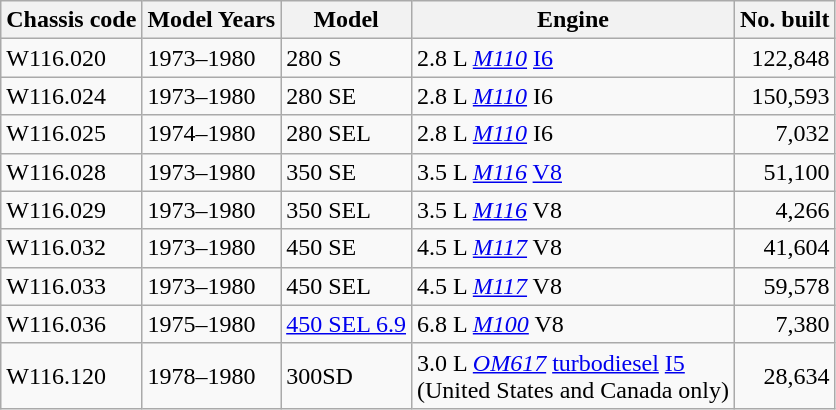<table class=wikitable>
<tr>
<th>Chassis code</th>
<th>Model Years</th>
<th>Model</th>
<th>Engine</th>
<th>No. built</th>
</tr>
<tr>
<td>W116.020</td>
<td>1973–1980</td>
<td>280 S</td>
<td>2.8 L <em><a href='#'>M110</a></em> <a href='#'>I6</a></td>
<td style="text-align:right;">122,848</td>
</tr>
<tr>
<td>W116.024</td>
<td>1973–1980</td>
<td>280 SE</td>
<td>2.8 L <em><a href='#'>M110</a></em> I6</td>
<td style="text-align:right;">150,593</td>
</tr>
<tr>
<td>W116.025</td>
<td>1974–1980</td>
<td>280 SEL</td>
<td>2.8 L <em><a href='#'>M110</a></em> I6</td>
<td style="text-align:right;">7,032</td>
</tr>
<tr>
<td>W116.028</td>
<td>1973–1980</td>
<td>350 SE</td>
<td>3.5 L <em><a href='#'>M116</a></em> <a href='#'>V8</a></td>
<td style="text-align:right;">51,100</td>
</tr>
<tr>
<td>W116.029</td>
<td>1973–1980</td>
<td>350 SEL</td>
<td>3.5 L <em><a href='#'>M116</a></em> V8</td>
<td style="text-align:right;">4,266</td>
</tr>
<tr>
<td>W116.032</td>
<td>1973–1980</td>
<td>450 SE</td>
<td>4.5 L <em><a href='#'>M117</a></em> V8</td>
<td style="text-align:right;">41,604</td>
</tr>
<tr>
<td>W116.033</td>
<td>1973–1980</td>
<td>450 SEL</td>
<td>4.5 L <em><a href='#'>M117</a></em> V8</td>
<td style="text-align:right;">59,578</td>
</tr>
<tr>
<td>W116.036</td>
<td>1975–1980</td>
<td><a href='#'>450 SEL 6.9</a></td>
<td>6.8 L <em><a href='#'>M100</a></em> V8</td>
<td style="text-align:right;">7,380</td>
</tr>
<tr>
<td>W116.120</td>
<td>1978–1980</td>
<td>300SD</td>
<td>3.0 L <em><a href='#'>OM617</a></em> <a href='#'>turbodiesel</a> <a href='#'>I5</a> <br> (United States and Canada only)</td>
<td style="text-align:right;">28,634</td>
</tr>
</table>
